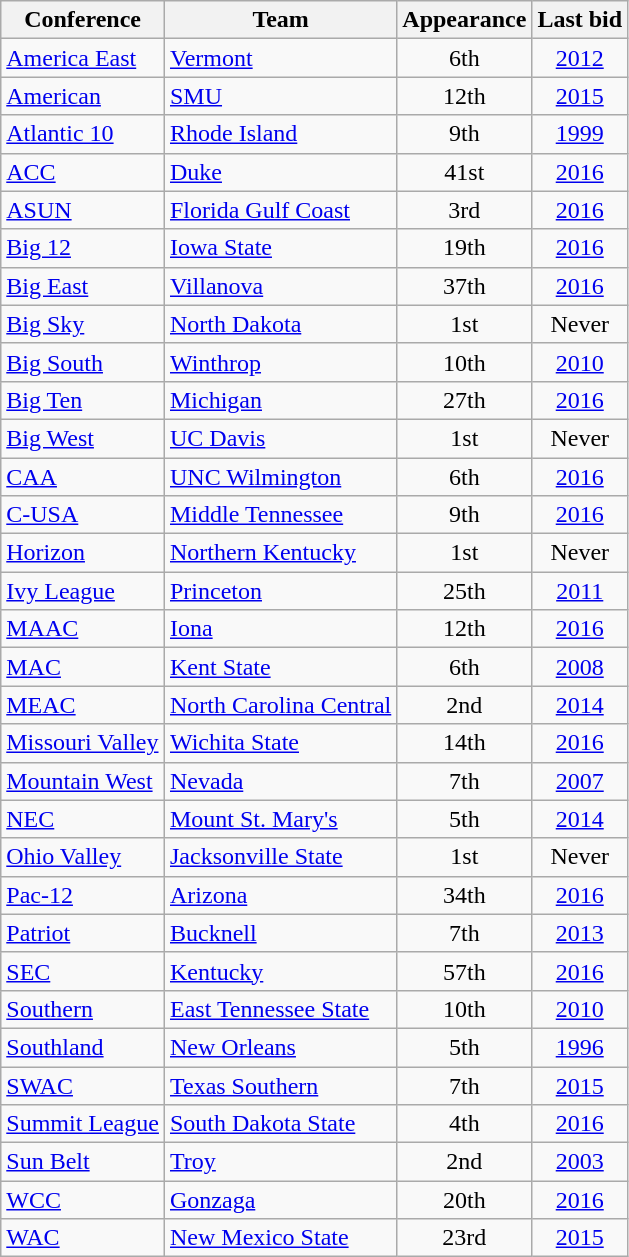<table class="wikitable sortable plainrowheaders" style="text-align:center;">
<tr>
<th scope="col">Conference</th>
<th scope="col">Team</th>
<th scope="col" data-sort-type="number">Appearance</th>
<th scope="col">Last bid</th>
</tr>
<tr>
<td align=left><a href='#'>America East</a></td>
<td align=left><a href='#'>Vermont</a></td>
<td>6th</td>
<td><a href='#'>2012</a></td>
</tr>
<tr>
<td align=left><a href='#'>American</a></td>
<td align=left><a href='#'>SMU</a></td>
<td>12th</td>
<td><a href='#'>2015</a></td>
</tr>
<tr>
<td align=left><a href='#'>Atlantic 10</a></td>
<td align=left><a href='#'>Rhode Island</a></td>
<td>9th</td>
<td><a href='#'>1999</a></td>
</tr>
<tr>
<td align=left><a href='#'>ACC</a></td>
<td align=left><a href='#'>Duke</a></td>
<td>41st</td>
<td><a href='#'>2016</a></td>
</tr>
<tr>
<td align=left><a href='#'>ASUN</a></td>
<td align=left><a href='#'>Florida Gulf Coast</a></td>
<td>3rd</td>
<td><a href='#'>2016</a></td>
</tr>
<tr>
<td align=left><a href='#'>Big 12</a></td>
<td align=left><a href='#'>Iowa State</a></td>
<td>19th</td>
<td><a href='#'>2016</a></td>
</tr>
<tr>
<td align=left><a href='#'>Big East</a></td>
<td align=left><a href='#'>Villanova</a></td>
<td>37th</td>
<td><a href='#'>2016</a></td>
</tr>
<tr>
<td align=left><a href='#'>Big Sky</a></td>
<td align=left><a href='#'>North Dakota</a></td>
<td>1st</td>
<td>Never</td>
</tr>
<tr>
<td align=left><a href='#'>Big South</a></td>
<td align=left><a href='#'>Winthrop</a></td>
<td>10th</td>
<td><a href='#'>2010</a></td>
</tr>
<tr>
<td align=left><a href='#'>Big Ten</a></td>
<td align=left><a href='#'>Michigan</a></td>
<td>27th</td>
<td><a href='#'>2016</a></td>
</tr>
<tr>
<td align=left><a href='#'>Big West</a></td>
<td align=left><a href='#'>UC Davis</a></td>
<td>1st</td>
<td>Never</td>
</tr>
<tr>
<td align=left><a href='#'>CAA</a></td>
<td align=left><a href='#'>UNC Wilmington</a></td>
<td>6th</td>
<td><a href='#'>2016</a></td>
</tr>
<tr>
<td align=left><a href='#'>C-USA</a></td>
<td align=left><a href='#'>Middle Tennessee</a></td>
<td>9th</td>
<td><a href='#'>2016</a></td>
</tr>
<tr>
<td align=left><a href='#'>Horizon</a></td>
<td align=left><a href='#'>Northern Kentucky</a></td>
<td>1st</td>
<td>Never</td>
</tr>
<tr>
<td align=left><a href='#'>Ivy League</a></td>
<td align=left><a href='#'>Princeton</a></td>
<td>25th</td>
<td><a href='#'>2011</a></td>
</tr>
<tr>
<td align=left><a href='#'>MAAC</a></td>
<td align=left><a href='#'>Iona</a></td>
<td>12th</td>
<td><a href='#'>2016</a></td>
</tr>
<tr>
<td align=left><a href='#'>MAC</a></td>
<td align=left><a href='#'>Kent State</a></td>
<td>6th</td>
<td><a href='#'>2008</a></td>
</tr>
<tr>
<td align=left><a href='#'>MEAC</a></td>
<td align=left><a href='#'>North Carolina Central</a></td>
<td>2nd</td>
<td><a href='#'>2014</a></td>
</tr>
<tr>
<td align=left><a href='#'>Missouri Valley</a></td>
<td align=left><a href='#'>Wichita State</a></td>
<td>14th</td>
<td><a href='#'>2016</a></td>
</tr>
<tr>
<td align=left><a href='#'>Mountain West</a></td>
<td align=left><a href='#'>Nevada</a></td>
<td>7th</td>
<td><a href='#'>2007</a></td>
</tr>
<tr>
<td align=left><a href='#'>NEC</a></td>
<td align=left><a href='#'>Mount St. Mary's</a></td>
<td>5th</td>
<td><a href='#'>2014</a></td>
</tr>
<tr>
<td align=left><a href='#'>Ohio Valley</a></td>
<td align=left><a href='#'>Jacksonville State</a></td>
<td>1st</td>
<td>Never</td>
</tr>
<tr>
<td align=left><a href='#'>Pac-12</a></td>
<td align=left><a href='#'>Arizona</a></td>
<td>34th</td>
<td><a href='#'>2016</a></td>
</tr>
<tr>
<td align=left><a href='#'>Patriot</a></td>
<td align=left><a href='#'>Bucknell</a></td>
<td>7th</td>
<td><a href='#'>2013</a></td>
</tr>
<tr>
<td align=left><a href='#'>SEC</a></td>
<td align=left><a href='#'>Kentucky</a></td>
<td>57th</td>
<td><a href='#'>2016</a></td>
</tr>
<tr>
<td align=left><a href='#'>Southern</a></td>
<td align=left><a href='#'>East Tennessee State</a></td>
<td>10th</td>
<td><a href='#'>2010</a></td>
</tr>
<tr>
<td align=left><a href='#'>Southland</a></td>
<td align=left><a href='#'>New Orleans</a></td>
<td>5th</td>
<td><a href='#'>1996</a></td>
</tr>
<tr>
<td align=left><a href='#'>SWAC</a></td>
<td align=left><a href='#'>Texas Southern</a></td>
<td>7th</td>
<td><a href='#'>2015</a></td>
</tr>
<tr>
<td align=left><a href='#'>Summit League</a></td>
<td align=left><a href='#'>South Dakota State</a></td>
<td>4th</td>
<td><a href='#'>2016</a></td>
</tr>
<tr>
<td align=left><a href='#'>Sun Belt</a></td>
<td align=left><a href='#'>Troy</a></td>
<td>2nd</td>
<td><a href='#'>2003</a></td>
</tr>
<tr>
<td align=left><a href='#'>WCC</a></td>
<td align=left><a href='#'>Gonzaga</a></td>
<td>20th</td>
<td><a href='#'>2016</a></td>
</tr>
<tr>
<td align=left><a href='#'>WAC</a></td>
<td align=left><a href='#'>New Mexico State</a></td>
<td>23rd</td>
<td><a href='#'>2015</a></td>
</tr>
</table>
